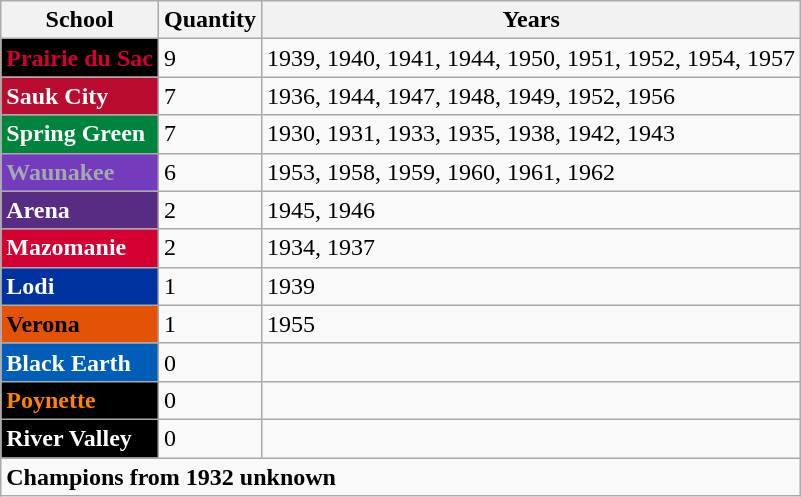<table class="wikitable">
<tr>
<th>School</th>
<th>Quantity</th>
<th>Years</th>
</tr>
<tr>
<td style="background: black; color: #d50032"><strong>Prairie du Sac</strong></td>
<td>9</td>
<td>1939, 1940, 1941, 1944, 1950, 1951, 1952, 1954, 1957</td>
</tr>
<tr>
<td style="background: #ba0c2f; color: white"><strong>Sauk City</strong></td>
<td>7</td>
<td>1936, 1944, 1947, 1948, 1949, 1952, 1956</td>
</tr>
<tr>
<td style="background: #00843d; color: white"><strong>Spring Green</strong></td>
<td>7</td>
<td>1930, 1931, 1933, 1935, 1938, 1942, 1943</td>
</tr>
<tr>
<td style="background: #753bbd; color: #a2aaad"><strong>Waunakee</strong></td>
<td>6</td>
<td>1953, 1958, 1959, 1960, 1961, 1962</td>
</tr>
<tr>
<td style="background: #582c83; color: white"><strong>Arena</strong></td>
<td>2</td>
<td>1945, 1946</td>
</tr>
<tr>
<td style="background: #d50032; color: white"><strong>Mazomanie</strong></td>
<td>2</td>
<td>1934, 1937</td>
</tr>
<tr>
<td style="background: #0032a0; color: white"><strong>Lodi</strong></td>
<td>1</td>
<td>1939</td>
</tr>
<tr>
<td style="background: #e35205; color: black"><strong>Verona</strong></td>
<td>1</td>
<td>1955</td>
</tr>
<tr>
<td style="background: #005eb8; color: white"><strong>Black Earth</strong></td>
<td>0</td>
<td></td>
</tr>
<tr>
<td style="background: black; color: #ff8200"><strong>Poynette</strong></td>
<td>0</td>
<td></td>
</tr>
<tr>
<td style="background: black; color: white"><strong>River Valley</strong></td>
<td>0</td>
<td></td>
</tr>
<tr>
<td colspan="3"><strong>Champions from 1932 unknown</strong></td>
</tr>
</table>
